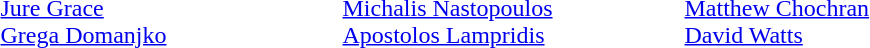<table>
<tr>
<td style="width:14em"><br><a href='#'>Jure Grace</a><br><a href='#'>Grega Domanjko</a></td>
<td style="width:14em"><br><a href='#'>Michalis Nastopoulos</a><br><a href='#'>Apostolos Lampridis</a></td>
<td style="width:14em"><br><a href='#'>Matthew Chochran</a><br><a href='#'>David Watts</a></td>
</tr>
</table>
